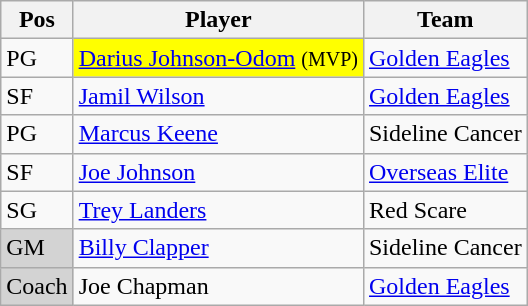<table class="wikitable">
<tr>
<th>Pos</th>
<th>Player</th>
<th>Team </th>
</tr>
<tr>
<td>PG</td>
<td bgcolor=yellow><a href='#'>Darius Johnson-Odom</a> <small>(MVP)</small></td>
<td><a href='#'>Golden Eagles</a></td>
</tr>
<tr>
<td>SF</td>
<td><a href='#'>Jamil Wilson</a></td>
<td><a href='#'>Golden Eagles</a></td>
</tr>
<tr>
<td>PG</td>
<td><a href='#'>Marcus Keene</a></td>
<td>Sideline Cancer</td>
</tr>
<tr>
<td>SF</td>
<td><a href='#'>Joe Johnson</a></td>
<td><a href='#'>Overseas Elite</a></td>
</tr>
<tr>
<td>SG</td>
<td><a href='#'>Trey Landers</a></td>
<td>Red Scare</td>
</tr>
<tr>
<td bgcolor=lightgray>GM</td>
<td><a href='#'>Billy Clapper</a></td>
<td>Sideline Cancer</td>
</tr>
<tr>
<td bgcolor=lightgray>Coach</td>
<td>Joe Chapman</td>
<td><a href='#'>Golden Eagles</a></td>
</tr>
</table>
